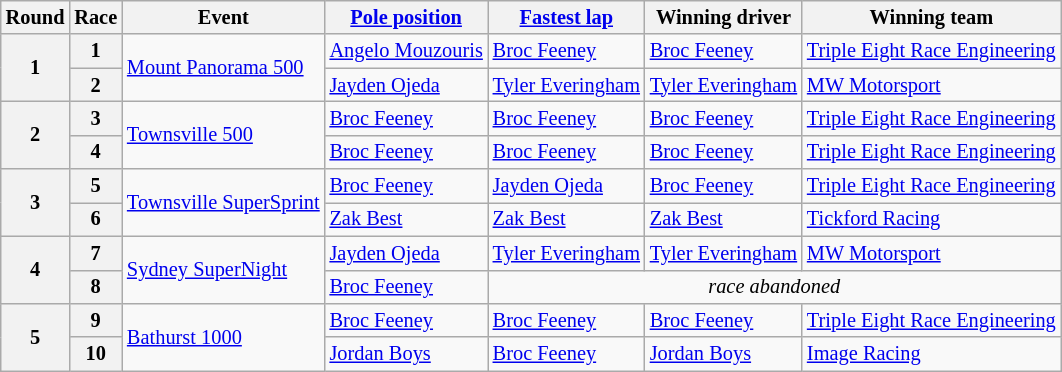<table class="wikitable" style="font-size: 85%">
<tr>
<th>Round</th>
<th>Race</th>
<th>Event</th>
<th><a href='#'>Pole position</a></th>
<th><a href='#'>Fastest lap</a></th>
<th>Winning driver</th>
<th>Winning team</th>
</tr>
<tr>
<th rowspan="2">1</th>
<th>1</th>
<td rowspan="2"><a href='#'>Mount Panorama 500</a></td>
<td> <a href='#'>Angelo Mouzouris</a></td>
<td> <a href='#'>Broc Feeney</a></td>
<td> <a href='#'>Broc Feeney</a></td>
<td><a href='#'>Triple Eight Race Engineering</a></td>
</tr>
<tr>
<th>2</th>
<td> <a href='#'>Jayden Ojeda</a></td>
<td> <a href='#'>Tyler Everingham</a></td>
<td> <a href='#'>Tyler Everingham</a></td>
<td><a href='#'>MW Motorsport</a></td>
</tr>
<tr>
<th rowspan="2">2</th>
<th>3</th>
<td rowspan="2"><a href='#'>Townsville 500</a></td>
<td> <a href='#'>Broc Feeney</a></td>
<td> <a href='#'>Broc Feeney</a></td>
<td> <a href='#'>Broc Feeney</a></td>
<td><a href='#'>Triple Eight Race Engineering</a></td>
</tr>
<tr>
<th>4</th>
<td> <a href='#'>Broc Feeney</a></td>
<td> <a href='#'>Broc Feeney</a></td>
<td> <a href='#'>Broc Feeney</a></td>
<td><a href='#'>Triple Eight Race Engineering</a></td>
</tr>
<tr>
<th rowspan="2">3</th>
<th>5</th>
<td rowspan="2"><a href='#'>Townsville SuperSprint</a></td>
<td> <a href='#'>Broc Feeney</a></td>
<td> <a href='#'>Jayden Ojeda</a></td>
<td> <a href='#'>Broc Feeney</a></td>
<td><a href='#'>Triple Eight Race Engineering</a></td>
</tr>
<tr>
<th>6</th>
<td> <a href='#'>Zak Best</a></td>
<td> <a href='#'>Zak Best</a></td>
<td> <a href='#'>Zak Best</a></td>
<td><a href='#'>Tickford Racing</a></td>
</tr>
<tr>
<th rowspan="2">4</th>
<th>7</th>
<td rowspan="2"><a href='#'>Sydney SuperNight</a></td>
<td> <a href='#'>Jayden Ojeda</a></td>
<td> <a href='#'>Tyler Everingham</a></td>
<td> <a href='#'>Tyler Everingham</a></td>
<td><a href='#'>MW Motorsport</a></td>
</tr>
<tr>
<th>8</th>
<td> <a href='#'>Broc Feeney</a></td>
<td colspan=3 align=center><em>race abandoned</em></td>
</tr>
<tr>
<th rowspan="2">5</th>
<th>9</th>
<td rowspan="2"><a href='#'>Bathurst 1000</a></td>
<td> <a href='#'>Broc Feeney</a></td>
<td> <a href='#'>Broc Feeney</a></td>
<td> <a href='#'>Broc Feeney</a></td>
<td><a href='#'>Triple Eight Race Engineering</a></td>
</tr>
<tr>
<th>10</th>
<td> <a href='#'>Jordan Boys</a></td>
<td> <a href='#'>Broc Feeney</a></td>
<td> <a href='#'>Jordan Boys</a></td>
<td><a href='#'>Image Racing</a></td>
</tr>
</table>
